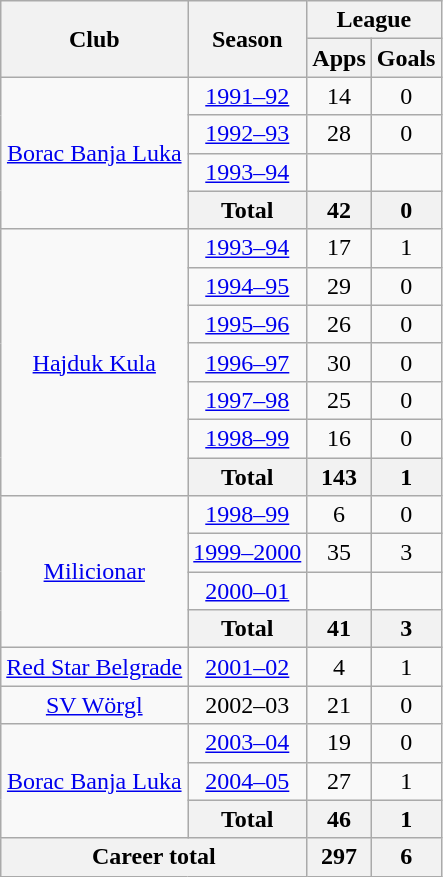<table class="wikitable" style="text-align:center">
<tr>
<th rowspan="2">Club</th>
<th rowspan="2">Season</th>
<th colspan="2">League</th>
</tr>
<tr>
<th>Apps</th>
<th>Goals</th>
</tr>
<tr>
<td rowspan="4"><a href='#'>Borac Banja Luka</a></td>
<td><a href='#'>1991–92</a></td>
<td>14</td>
<td>0</td>
</tr>
<tr>
<td><a href='#'>1992–93</a></td>
<td>28</td>
<td>0</td>
</tr>
<tr>
<td><a href='#'>1993–94</a></td>
<td></td>
<td></td>
</tr>
<tr>
<th>Total</th>
<th>42</th>
<th>0</th>
</tr>
<tr>
<td rowspan="7"><a href='#'>Hajduk Kula</a></td>
<td><a href='#'>1993–94</a></td>
<td>17</td>
<td>1</td>
</tr>
<tr>
<td><a href='#'>1994–95</a></td>
<td>29</td>
<td>0</td>
</tr>
<tr>
<td><a href='#'>1995–96</a></td>
<td>26</td>
<td>0</td>
</tr>
<tr>
<td><a href='#'>1996–97</a></td>
<td>30</td>
<td>0</td>
</tr>
<tr>
<td><a href='#'>1997–98</a></td>
<td>25</td>
<td>0</td>
</tr>
<tr>
<td><a href='#'>1998–99</a></td>
<td>16</td>
<td>0</td>
</tr>
<tr>
<th>Total</th>
<th>143</th>
<th>1</th>
</tr>
<tr>
<td rowspan="4"><a href='#'>Milicionar</a></td>
<td><a href='#'>1998–99</a></td>
<td>6</td>
<td>0</td>
</tr>
<tr>
<td><a href='#'>1999–2000</a></td>
<td>35</td>
<td>3</td>
</tr>
<tr>
<td><a href='#'>2000–01</a></td>
<td></td>
<td></td>
</tr>
<tr>
<th>Total</th>
<th>41</th>
<th>3</th>
</tr>
<tr>
<td><a href='#'>Red Star Belgrade</a></td>
<td><a href='#'>2001–02</a></td>
<td>4</td>
<td>1</td>
</tr>
<tr>
<td><a href='#'>SV Wörgl</a></td>
<td>2002–03</td>
<td>21</td>
<td>0</td>
</tr>
<tr>
<td rowspan="3"><a href='#'>Borac Banja Luka</a></td>
<td><a href='#'>2003–04</a></td>
<td>19</td>
<td>0</td>
</tr>
<tr>
<td><a href='#'>2004–05</a></td>
<td>27</td>
<td>1</td>
</tr>
<tr>
<th>Total</th>
<th>46</th>
<th>1</th>
</tr>
<tr>
<th colspan="2">Career total</th>
<th>297</th>
<th>6</th>
</tr>
</table>
